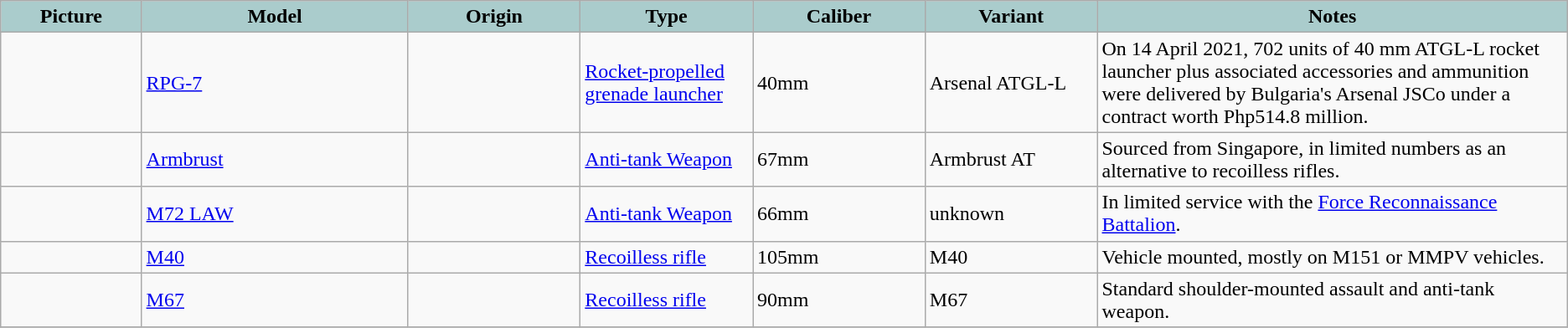<table class="wikitable">
<tr>
<th style="text-align: center; background:#acc; width:9%;">Picture</th>
<th style="text-align: center; background:#acc; width:17%;">Model</th>
<th style="text-align: center; background:#acc; width:11%;">Origin</th>
<th style="text-align: center; background:#acc; width:11%;">Type</th>
<th style="text-align: center; background:#acc; width:11%;">Caliber</th>
<th style="text-align: center; background:#acc; width:11%;">Variant</th>
<th style="text-align: center; background:#acc; width:30%;">Notes</th>
</tr>
<tr>
<td></td>
<td><a href='#'>RPG-7</a></td>
<td></td>
<td><a href='#'>Rocket-propelled grenade launcher</a></td>
<td>40mm</td>
<td>Arsenal ATGL-L</td>
<td>On 14 April 2021, 702 units of 40 mm ATGL-L rocket launcher plus associated accessories and ammunition were delivered by Bulgaria's Arsenal JSCo under a contract worth Php514.8 million.</td>
</tr>
<tr>
<td></td>
<td><a href='#'>Armbrust</a></td>
<td><br></td>
<td><a href='#'>Anti-tank Weapon</a></td>
<td>67mm</td>
<td>Armbrust AT</td>
<td>Sourced from Singapore, in limited numbers as an alternative to recoilless rifles.</td>
</tr>
<tr>
<td></td>
<td><a href='#'>M72 LAW</a></td>
<td></td>
<td><a href='#'>Anti-tank Weapon</a></td>
<td>66mm</td>
<td>unknown</td>
<td>In limited service with the <a href='#'>Force Reconnaissance Battalion</a>.</td>
</tr>
<tr>
<td></td>
<td><a href='#'>M40</a></td>
<td></td>
<td><a href='#'>Recoilless rifle</a></td>
<td>105mm</td>
<td>M40</td>
<td>Vehicle mounted, mostly on M151 or MMPV vehicles.</td>
</tr>
<tr>
<td></td>
<td><a href='#'>M67</a></td>
<td></td>
<td><a href='#'>Recoilless rifle</a></td>
<td>90mm</td>
<td>M67</td>
<td>Standard shoulder-mounted assault and anti-tank weapon.</td>
</tr>
<tr>
</tr>
</table>
